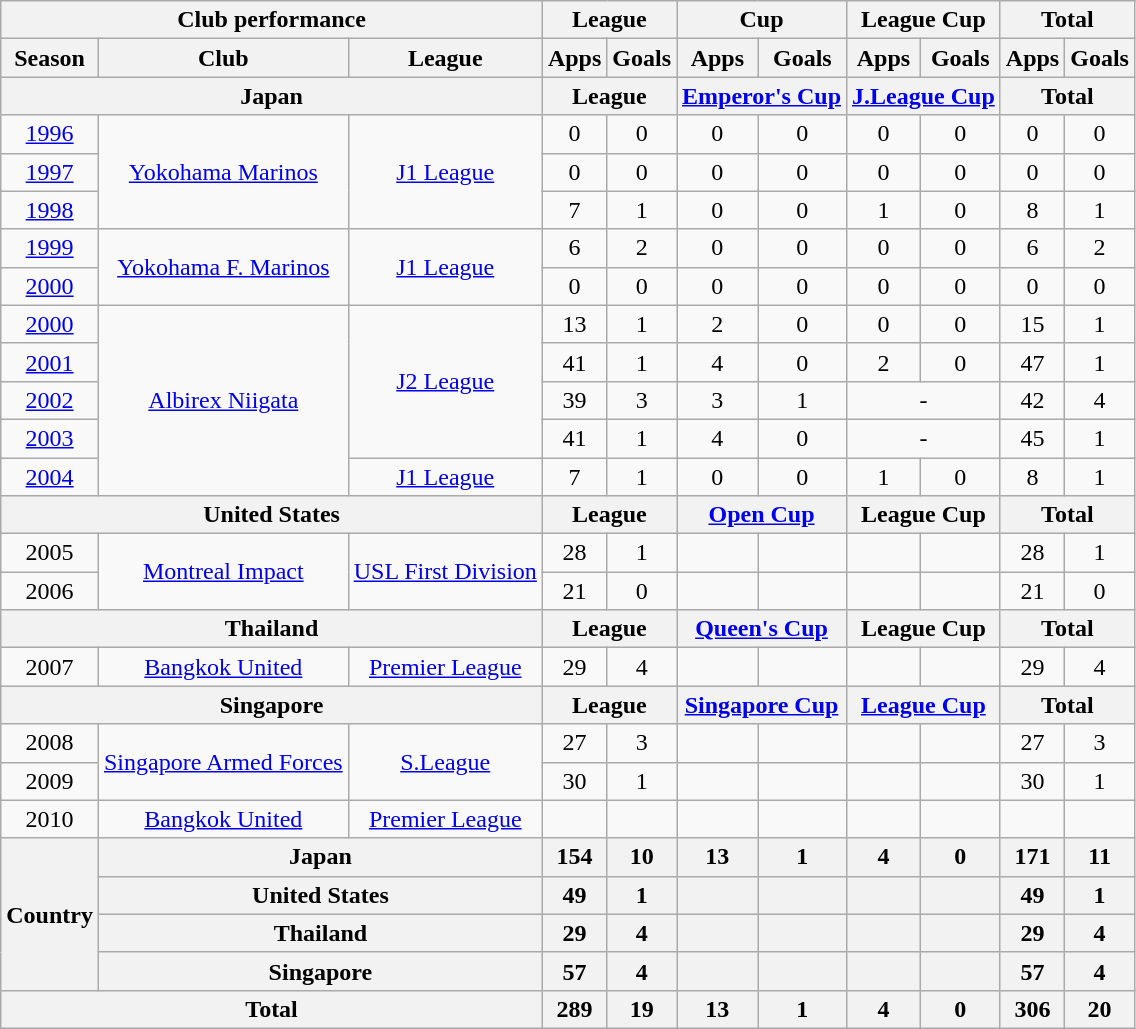<table class="wikitable" style="text-align:center;">
<tr>
<th colspan=3>Club performance</th>
<th colspan=2>League</th>
<th colspan=2>Cup</th>
<th colspan=2>League Cup</th>
<th colspan=2>Total</th>
</tr>
<tr>
<th>Season</th>
<th>Club</th>
<th>League</th>
<th>Apps</th>
<th>Goals</th>
<th>Apps</th>
<th>Goals</th>
<th>Apps</th>
<th>Goals</th>
<th>Apps</th>
<th>Goals</th>
</tr>
<tr>
<th colspan=3>Japan</th>
<th colspan=2>League</th>
<th colspan=2><a href='#'>Emperor's Cup</a></th>
<th colspan=2><a href='#'>J.League Cup</a></th>
<th colspan=2>Total</th>
</tr>
<tr>
<td><a href='#'>1996</a></td>
<td rowspan="3"><a href='#'>Yokohama Marinos</a></td>
<td rowspan="3"><a href='#'>J1 League</a></td>
<td>0</td>
<td>0</td>
<td>0</td>
<td>0</td>
<td>0</td>
<td>0</td>
<td>0</td>
<td>0</td>
</tr>
<tr>
<td><a href='#'>1997</a></td>
<td>0</td>
<td>0</td>
<td>0</td>
<td>0</td>
<td>0</td>
<td>0</td>
<td>0</td>
<td>0</td>
</tr>
<tr>
<td><a href='#'>1998</a></td>
<td>7</td>
<td>1</td>
<td>0</td>
<td>0</td>
<td>1</td>
<td>0</td>
<td>8</td>
<td>1</td>
</tr>
<tr>
<td><a href='#'>1999</a></td>
<td rowspan="2"><a href='#'>Yokohama F. Marinos</a></td>
<td rowspan="2"><a href='#'>J1 League</a></td>
<td>6</td>
<td>2</td>
<td>0</td>
<td>0</td>
<td>0</td>
<td>0</td>
<td>6</td>
<td>2</td>
</tr>
<tr>
<td><a href='#'>2000</a></td>
<td>0</td>
<td>0</td>
<td>0</td>
<td>0</td>
<td>0</td>
<td>0</td>
<td>0</td>
<td>0</td>
</tr>
<tr>
<td><a href='#'>2000</a></td>
<td rowspan="5"><a href='#'>Albirex Niigata</a></td>
<td rowspan="4"><a href='#'>J2 League</a></td>
<td>13</td>
<td>1</td>
<td>2</td>
<td>0</td>
<td>0</td>
<td>0</td>
<td>15</td>
<td>1</td>
</tr>
<tr>
<td><a href='#'>2001</a></td>
<td>41</td>
<td>1</td>
<td>4</td>
<td>0</td>
<td>2</td>
<td>0</td>
<td>47</td>
<td>1</td>
</tr>
<tr>
<td><a href='#'>2002</a></td>
<td>39</td>
<td>3</td>
<td>3</td>
<td>1</td>
<td colspan="2">-</td>
<td>42</td>
<td>4</td>
</tr>
<tr>
<td><a href='#'>2003</a></td>
<td>41</td>
<td>1</td>
<td>4</td>
<td>0</td>
<td colspan="2">-</td>
<td>45</td>
<td>1</td>
</tr>
<tr>
<td><a href='#'>2004</a></td>
<td><a href='#'>J1 League</a></td>
<td>7</td>
<td>1</td>
<td>0</td>
<td>0</td>
<td>1</td>
<td>0</td>
<td>8</td>
<td>1</td>
</tr>
<tr>
<th colspan=3>United States</th>
<th colspan=2>League</th>
<th colspan=2><a href='#'>Open Cup</a></th>
<th colspan=2>League Cup</th>
<th colspan=2>Total</th>
</tr>
<tr>
<td>2005</td>
<td rowspan="2"><a href='#'>Montreal Impact</a></td>
<td rowspan="2"><a href='#'>USL First Division</a></td>
<td>28</td>
<td>1</td>
<td></td>
<td></td>
<td></td>
<td></td>
<td>28</td>
<td>1</td>
</tr>
<tr>
<td>2006</td>
<td>21</td>
<td>0</td>
<td></td>
<td></td>
<td></td>
<td></td>
<td>21</td>
<td>0</td>
</tr>
<tr>
<th colspan=3>Thailand</th>
<th colspan=2>League</th>
<th colspan=2><a href='#'>Queen's Cup</a></th>
<th colspan=2>League Cup</th>
<th colspan=2>Total</th>
</tr>
<tr>
<td>2007</td>
<td><a href='#'>Bangkok United</a></td>
<td><a href='#'>Premier League</a></td>
<td>29</td>
<td>4</td>
<td></td>
<td></td>
<td></td>
<td></td>
<td>29</td>
<td>4</td>
</tr>
<tr>
<th colspan=3>Singapore</th>
<th colspan=2>League</th>
<th colspan=2><a href='#'>Singapore Cup</a></th>
<th colspan=2><a href='#'>League Cup</a></th>
<th colspan=2>Total</th>
</tr>
<tr>
<td>2008</td>
<td rowspan="2"><a href='#'>Singapore Armed Forces</a></td>
<td rowspan="2"><a href='#'>S.League</a></td>
<td>27</td>
<td>3</td>
<td></td>
<td></td>
<td></td>
<td></td>
<td>27</td>
<td>3</td>
</tr>
<tr>
<td>2009</td>
<td>30</td>
<td>1</td>
<td></td>
<td></td>
<td></td>
<td></td>
<td>30</td>
<td>1</td>
</tr>
<tr>
<td>2010</td>
<td><a href='#'>Bangkok United</a></td>
<td><a href='#'>Premier League</a></td>
<td></td>
<td></td>
<td></td>
<td></td>
<td></td>
<td></td>
<td></td>
<td></td>
</tr>
<tr>
<th rowspan=4>Country</th>
<th colspan=2>Japan</th>
<th>154</th>
<th>10</th>
<th>13</th>
<th>1</th>
<th>4</th>
<th>0</th>
<th>171</th>
<th>11</th>
</tr>
<tr>
<th colspan=2>United States</th>
<th>49</th>
<th>1</th>
<th></th>
<th></th>
<th></th>
<th></th>
<th>49</th>
<th>1</th>
</tr>
<tr>
<th colspan=2>Thailand</th>
<th>29</th>
<th>4</th>
<th></th>
<th></th>
<th></th>
<th></th>
<th>29</th>
<th>4</th>
</tr>
<tr>
<th colspan=2>Singapore</th>
<th>57</th>
<th>4</th>
<th></th>
<th></th>
<th></th>
<th></th>
<th>57</th>
<th>4</th>
</tr>
<tr>
<th colspan=3>Total</th>
<th>289</th>
<th>19</th>
<th>13</th>
<th>1</th>
<th>4</th>
<th>0</th>
<th>306</th>
<th>20</th>
</tr>
</table>
